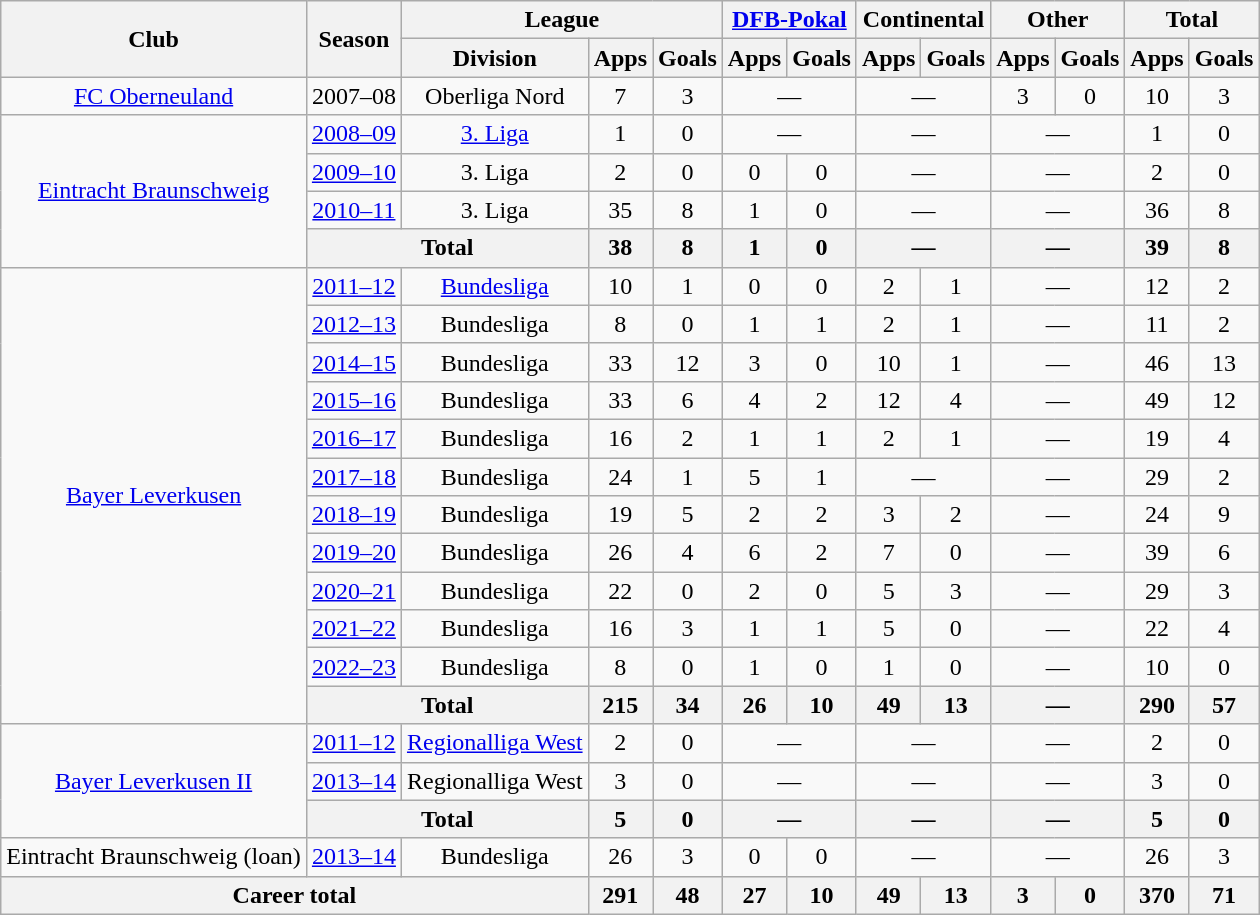<table class="wikitable" style="text-align:center">
<tr>
<th rowspan="2">Club</th>
<th rowspan="2">Season</th>
<th colspan="3">League</th>
<th colspan="2"><a href='#'>DFB-Pokal</a></th>
<th colspan="2">Continental</th>
<th colspan="2">Other</th>
<th colspan="2">Total</th>
</tr>
<tr>
<th>Division</th>
<th>Apps</th>
<th>Goals</th>
<th>Apps</th>
<th>Goals</th>
<th>Apps</th>
<th>Goals</th>
<th>Apps</th>
<th>Goals</th>
<th>Apps</th>
<th>Goals</th>
</tr>
<tr>
<td><a href='#'>FC Oberneuland</a></td>
<td>2007–08</td>
<td>Oberliga Nord</td>
<td>7</td>
<td>3</td>
<td colspan="2">—</td>
<td colspan="2">—</td>
<td>3</td>
<td>0</td>
<td>10</td>
<td>3</td>
</tr>
<tr>
<td rowspan="4"><a href='#'>Eintracht Braunschweig</a></td>
<td><a href='#'>2008–09</a></td>
<td><a href='#'>3. Liga</a></td>
<td>1</td>
<td>0</td>
<td colspan="2">—</td>
<td colspan="2">—</td>
<td colspan="2">—</td>
<td>1</td>
<td>0</td>
</tr>
<tr>
<td><a href='#'>2009–10</a></td>
<td>3. Liga</td>
<td>2</td>
<td>0</td>
<td>0</td>
<td>0</td>
<td colspan="2">—</td>
<td colspan="2">—</td>
<td>2</td>
<td>0</td>
</tr>
<tr>
<td><a href='#'>2010–11</a></td>
<td>3. Liga</td>
<td>35</td>
<td>8</td>
<td>1</td>
<td>0</td>
<td colspan="2">—</td>
<td colspan="2">—</td>
<td>36</td>
<td>8</td>
</tr>
<tr>
<th colspan="2">Total</th>
<th>38</th>
<th>8</th>
<th>1</th>
<th>0</th>
<th colspan="2">—</th>
<th colspan="2">—</th>
<th>39</th>
<th>8</th>
</tr>
<tr>
<td rowspan="12"><a href='#'>Bayer Leverkusen</a></td>
<td><a href='#'>2011–12</a></td>
<td><a href='#'>Bundesliga</a></td>
<td>10</td>
<td>1</td>
<td>0</td>
<td>0</td>
<td>2</td>
<td>1</td>
<td colspan="2">—</td>
<td>12</td>
<td>2</td>
</tr>
<tr>
<td><a href='#'>2012–13</a></td>
<td>Bundesliga</td>
<td>8</td>
<td>0</td>
<td>1</td>
<td>1</td>
<td>2</td>
<td>1</td>
<td colspan="2">—</td>
<td>11</td>
<td>2</td>
</tr>
<tr>
<td><a href='#'>2014–15</a></td>
<td>Bundesliga</td>
<td>33</td>
<td>12</td>
<td>3</td>
<td>0</td>
<td>10</td>
<td>1</td>
<td colspan="2">—</td>
<td>46</td>
<td>13</td>
</tr>
<tr>
<td><a href='#'>2015–16</a></td>
<td>Bundesliga</td>
<td>33</td>
<td>6</td>
<td>4</td>
<td>2</td>
<td>12</td>
<td>4</td>
<td colspan="2">—</td>
<td>49</td>
<td>12</td>
</tr>
<tr>
<td><a href='#'>2016–17</a></td>
<td>Bundesliga</td>
<td>16</td>
<td>2</td>
<td>1</td>
<td>1</td>
<td>2</td>
<td>1</td>
<td colspan="2">—</td>
<td>19</td>
<td>4</td>
</tr>
<tr>
<td><a href='#'>2017–18</a></td>
<td>Bundesliga</td>
<td>24</td>
<td>1</td>
<td>5</td>
<td>1</td>
<td colspan="2">—</td>
<td colspan="2">—</td>
<td>29</td>
<td>2</td>
</tr>
<tr>
<td><a href='#'>2018–19</a></td>
<td>Bundesliga</td>
<td>19</td>
<td>5</td>
<td>2</td>
<td>2</td>
<td>3</td>
<td>2</td>
<td colspan="2">—</td>
<td>24</td>
<td>9</td>
</tr>
<tr>
<td><a href='#'>2019–20</a></td>
<td>Bundesliga</td>
<td>26</td>
<td>4</td>
<td>6</td>
<td>2</td>
<td>7</td>
<td>0</td>
<td colspan="2">—</td>
<td>39</td>
<td>6</td>
</tr>
<tr>
<td><a href='#'>2020–21</a></td>
<td>Bundesliga</td>
<td>22</td>
<td>0</td>
<td>2</td>
<td>0</td>
<td>5</td>
<td>3</td>
<td colspan="2">—</td>
<td>29</td>
<td>3</td>
</tr>
<tr>
<td><a href='#'>2021–22</a></td>
<td>Bundesliga</td>
<td>16</td>
<td>3</td>
<td>1</td>
<td>1</td>
<td>5</td>
<td>0</td>
<td colspan="2">—</td>
<td>22</td>
<td>4</td>
</tr>
<tr>
<td><a href='#'>2022–23</a></td>
<td>Bundesliga</td>
<td>8</td>
<td>0</td>
<td>1</td>
<td>0</td>
<td>1</td>
<td>0</td>
<td colspan="2">—</td>
<td>10</td>
<td>0</td>
</tr>
<tr>
<th colspan="2">Total</th>
<th>215</th>
<th>34</th>
<th>26</th>
<th>10</th>
<th>49</th>
<th>13</th>
<th colspan="2">—</th>
<th>290</th>
<th>57</th>
</tr>
<tr>
<td rowspan="3"><a href='#'>Bayer Leverkusen II</a></td>
<td><a href='#'>2011–12</a></td>
<td><a href='#'>Regionalliga West</a></td>
<td>2</td>
<td>0</td>
<td colspan="2">—</td>
<td colspan="2">—</td>
<td colspan="2">—</td>
<td>2</td>
<td>0</td>
</tr>
<tr>
<td><a href='#'>2013–14</a></td>
<td>Regionalliga West</td>
<td>3</td>
<td>0</td>
<td colspan="2">—</td>
<td colspan="2">—</td>
<td colspan="2">—</td>
<td>3</td>
<td>0</td>
</tr>
<tr>
<th colspan="2">Total</th>
<th>5</th>
<th>0</th>
<th colspan="2">—</th>
<th colspan="2">—</th>
<th colspan="2">—</th>
<th>5</th>
<th>0</th>
</tr>
<tr>
<td>Eintracht Braunschweig (loan)</td>
<td><a href='#'>2013–14</a></td>
<td>Bundesliga</td>
<td>26</td>
<td>3</td>
<td>0</td>
<td>0</td>
<td colspan="2">—</td>
<td colspan="2">—</td>
<td>26</td>
<td>3</td>
</tr>
<tr>
<th colspan="3">Career total</th>
<th>291</th>
<th>48</th>
<th>27</th>
<th>10</th>
<th>49</th>
<th>13</th>
<th>3</th>
<th>0</th>
<th>370</th>
<th>71</th>
</tr>
</table>
